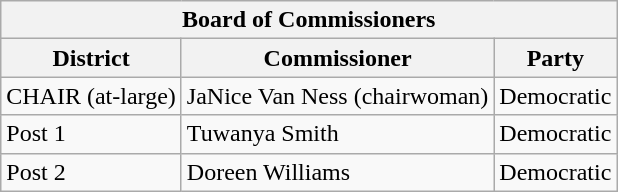<table class="wikitable">
<tr>
<th colspan="3">Board of Commissioners</th>
</tr>
<tr>
<th>District</th>
<th>Commissioner</th>
<th>Party</th>
</tr>
<tr>
<td>CHAIR (at-large)</td>
<td>JaNice Van Ness (chairwoman)</td>
<td>Democratic</td>
</tr>
<tr>
<td>Post 1</td>
<td>Tuwanya Smith</td>
<td>Democratic</td>
</tr>
<tr>
<td>Post 2</td>
<td>Doreen Williams</td>
<td>Democratic</td>
</tr>
</table>
